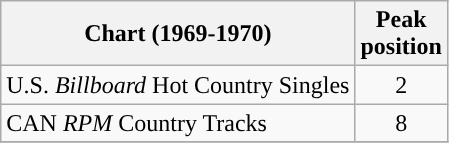<table class="wikitable sortable">
<tr>
<th align="left">Chart (1969-1970)</th>
<th align="center">Peak<br>position</th>
</tr>
<tr>
<td align="left">U.S. <em>Billboard</em> Hot Country Singles</td>
<td align="center">2</td>
</tr>
<tr>
<td align="left">CAN <em>RPM</em> Country Tracks</td>
<td align="center">8</td>
</tr>
<tr>
</tr>
</table>
